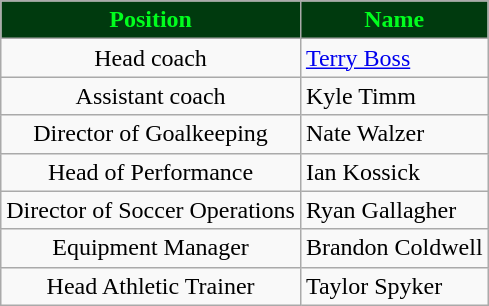<table class="wikitable" style="text-align:center;">
<tr>
<th style="background:#003a0e; color:#00FE1E;"; border:2px solid #5FAFE4;>Position</th>
<th style="background:#003a0e; color:#00FE1E;"; border:2px solid #5FAFE4;>Name</th>
</tr>
<tr>
<td>Head coach</td>
<td align=left> <a href='#'>Terry Boss</a></td>
</tr>
<tr>
<td>Assistant coach</td>
<td align=left> Kyle Timm</td>
</tr>
<tr>
<td>Director of Goalkeeping</td>
<td align=left> Nate Walzer</td>
</tr>
<tr>
<td>Head of Performance</td>
<td align=left> Ian Kossick</td>
</tr>
<tr>
<td>Director of Soccer Operations</td>
<td align=left> Ryan Gallagher</td>
</tr>
<tr>
<td>Equipment Manager</td>
<td align=left> Brandon Coldwell</td>
</tr>
<tr>
<td>Head Athletic Trainer</td>
<td align=left> Taylor Spyker</td>
</tr>
</table>
